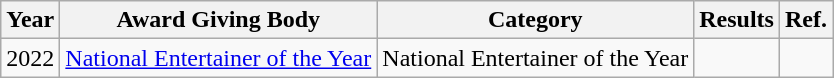<table class="wikitable sortable" >
<tr>
<th>Year</th>
<th>Award Giving Body</th>
<th>Category</th>
<th>Results</th>
<th>Ref.</th>
</tr>
<tr>
<td>2022</td>
<td style="text-align:center"><a href='#'>National Entertainer of the Year</a></td>
<td style="text-align:center">National Entertainer of the Year</td>
<td></td>
<td style="text-align:center"></td>
</tr>
</table>
